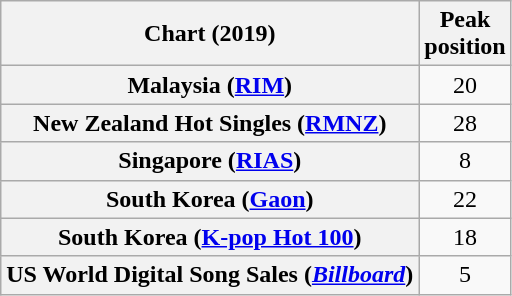<table class="wikitable sortable plainrowheaders" style="text-align:center">
<tr>
<th scope="col">Chart (2019)</th>
<th scope="col">Peak<br>position</th>
</tr>
<tr>
<th scope="row">Malaysia (<a href='#'>RIM</a>)</th>
<td>20</td>
</tr>
<tr>
<th scope="row">New Zealand Hot Singles (<a href='#'>RMNZ</a>)</th>
<td>28</td>
</tr>
<tr>
<th scope="row">Singapore (<a href='#'>RIAS</a>)</th>
<td>8</td>
</tr>
<tr>
<th scope="row">South Korea (<a href='#'>Gaon</a>)</th>
<td>22</td>
</tr>
<tr>
<th scope="row">South Korea (<a href='#'>K-pop Hot 100</a>)</th>
<td>18</td>
</tr>
<tr>
<th scope="row">US World Digital Song Sales (<em><a href='#'>Billboard</a></em>)</th>
<td>5</td>
</tr>
</table>
